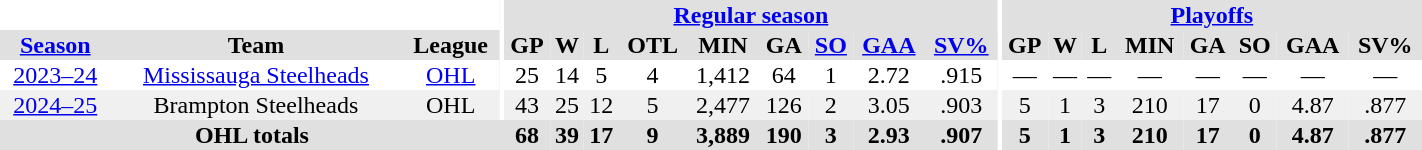<table border="0" cellpadding="1" cellspacing="0" ID="Table3" style="text-align:center; width:75%;">
<tr style="background:#e0e0e0;">
<th colspan="3" style="background:#fff;"></th>
<th rowspan="99" style="background:#fff;"></th>
<th colspan="9" style="background:#e0e0e0;"><a href='#'>Regular season</a></th>
<th rowspan="99" style="background:#fff;"></th>
<th colspan="8" style="background:#e0e0e0;"><a href='#'>Playoffs</a></th>
</tr>
<tr bgcolor="#e0e0e0">
<th><a href='#'>Season</a></th>
<th>Team</th>
<th>League</th>
<th>GP</th>
<th>W</th>
<th>L</th>
<th>OTL</th>
<th>MIN</th>
<th>GA</th>
<th><a href='#'>SO</a></th>
<th><a href='#'>GAA</a></th>
<th><a href='#'>SV%</a></th>
<th>GP</th>
<th>W</th>
<th>L</th>
<th>MIN</th>
<th>GA</th>
<th>SO</th>
<th>GAA</th>
<th>SV%</th>
</tr>
<tr>
<td><a href='#'>2023–24</a></td>
<td><a href='#'>Mississauga Steelheads</a></td>
<td><a href='#'>OHL</a></td>
<td>25</td>
<td>14</td>
<td>5</td>
<td>4</td>
<td>1,412</td>
<td>64</td>
<td>1</td>
<td>2.72</td>
<td>.915</td>
<td>—</td>
<td>—</td>
<td>—</td>
<td>—</td>
<td>—</td>
<td>—</td>
<td>—</td>
<td>—</td>
</tr>
<tr bgcolor="#f0f0f0">
<td><a href='#'>2024–25</a></td>
<td>Brampton Steelheads</td>
<td>OHL</td>
<td>43</td>
<td>25</td>
<td>12</td>
<td>5</td>
<td>2,477</td>
<td>126</td>
<td>2</td>
<td>3.05</td>
<td>.903</td>
<td>5</td>
<td>1</td>
<td>3</td>
<td>210</td>
<td>17</td>
<td>0</td>
<td>4.87</td>
<td>.877</td>
</tr>
<tr bgcolor="#e0e0e0">
<th colspan="4">OHL totals</th>
<th>68</th>
<th>39</th>
<th>17</th>
<th>9</th>
<th>3,889</th>
<th>190</th>
<th>3</th>
<th>2.93</th>
<th>.907</th>
<th>5</th>
<th>1</th>
<th>3</th>
<th>210</th>
<th>17</th>
<th>0</th>
<th>4.87</th>
<th>.877</th>
</tr>
</table>
